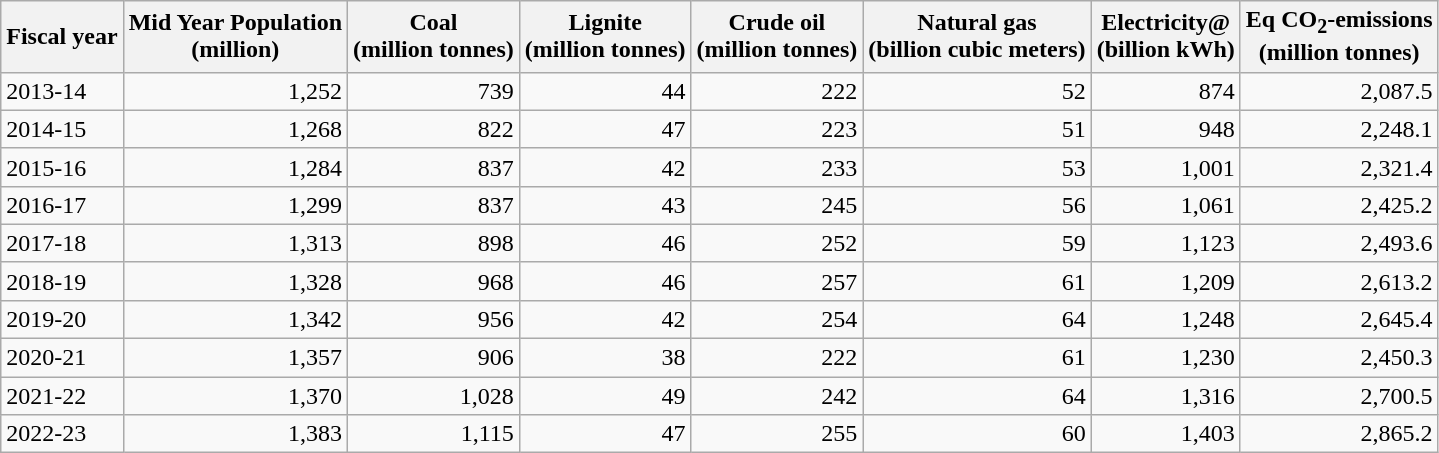<table class="wikitable" style="text-align:right">
<tr>
<th>Fiscal year</th>
<th>Mid Year Population<br>(million)</th>
<th>Coal<br>(million tonnes)</th>
<th>Lignite<br>(million tonnes)</th>
<th>Crude oil<br>(million tonnes)</th>
<th>Natural gas<br>(billion cubic meters)</th>
<th>Electricity@<br>(billion kWh)</th>
<th>Eq CO<sub>2</sub>-emissions<br>(million tonnes)</th>
</tr>
<tr>
<td align="left">2013-14</td>
<td>1,252</td>
<td>739</td>
<td>44</td>
<td>222</td>
<td>52</td>
<td>874</td>
<td>2,087.5</td>
</tr>
<tr>
<td align="left">2014-15</td>
<td>1,268</td>
<td>822</td>
<td>47</td>
<td>223</td>
<td>51</td>
<td>948</td>
<td>2,248.1</td>
</tr>
<tr>
<td align="left">2015-16</td>
<td>1,284</td>
<td>837</td>
<td>42</td>
<td>233</td>
<td>53</td>
<td>1,001</td>
<td>2,321.4</td>
</tr>
<tr>
<td align="left">2016-17</td>
<td>1,299</td>
<td>837</td>
<td>43</td>
<td>245</td>
<td>56</td>
<td>1,061</td>
<td>2,425.2</td>
</tr>
<tr>
<td align="left">2017-18</td>
<td>1,313</td>
<td>898</td>
<td>46</td>
<td>252</td>
<td>59</td>
<td>1,123</td>
<td>2,493.6</td>
</tr>
<tr>
<td align="left">2018-19</td>
<td>1,328</td>
<td>968</td>
<td>46</td>
<td>257</td>
<td>61</td>
<td>1,209</td>
<td>2,613.2</td>
</tr>
<tr>
<td align="left">2019-20</td>
<td>1,342</td>
<td>956</td>
<td>42</td>
<td>254</td>
<td>64</td>
<td>1,248</td>
<td>2,645.4</td>
</tr>
<tr>
<td align="left">2020-21</td>
<td>1,357</td>
<td>906</td>
<td>38</td>
<td>222</td>
<td>61</td>
<td>1,230</td>
<td>2,450.3</td>
</tr>
<tr>
<td align="left">2021-22</td>
<td>1,370</td>
<td>1,028</td>
<td>49</td>
<td>242</td>
<td>64</td>
<td>1,316</td>
<td>2,700.5</td>
</tr>
<tr>
<td align="left">2022-23</td>
<td>1,383</td>
<td>1,115</td>
<td>47</td>
<td>255</td>
<td>60</td>
<td>1,403</td>
<td>2,865.2</td>
</tr>
</table>
